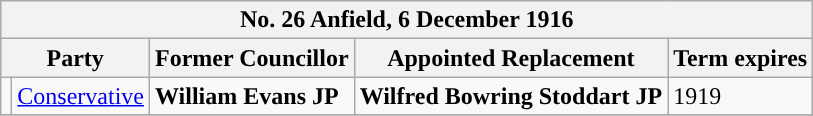<table class="wikitable">
<tr>
<th colspan="5"><strong>No. 26 Anfield, 6 December 1916</strong></th>
</tr>
<tr>
<th colspan="2">Party</th>
<th>Former Councillor</th>
<th>Appointed Replacement</th>
<th>Term expires</th>
</tr>
<tr>
<td style="background-color:"></td>
<td><a href='#'>Conservative</a></td>
<td><strong>William Evans JP</strong></td>
<td><strong>Wilfred Bowring Stoddart JP</strong></td>
<td>1919</td>
</tr>
<tr>
</tr>
</table>
